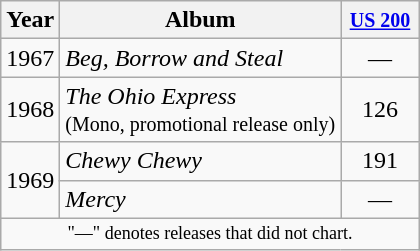<table class="wikitable">
<tr>
<th>Year</th>
<th>Album</th>
<th style="width:45px;"><small><a href='#'>US 200</a></small><br></th>
</tr>
<tr>
<td>1967</td>
<td><em>Beg, Borrow and Steal</em></td>
<td align=center>—</td>
</tr>
<tr>
<td>1968</td>
<td><em>The Ohio Express</em> <br><small>(Mono, promotional release only)</small></td>
<td align=center>126</td>
</tr>
<tr>
<td rowspan="2">1969</td>
<td><em>Chewy Chewy</em></td>
<td align=center>191</td>
</tr>
<tr>
<td><em>Mercy</em></td>
<td align=center>—</td>
</tr>
<tr>
<td colspan="4" style="text-align:center; font-size:9pt;">"—" denotes releases that did not chart.</td>
</tr>
</table>
